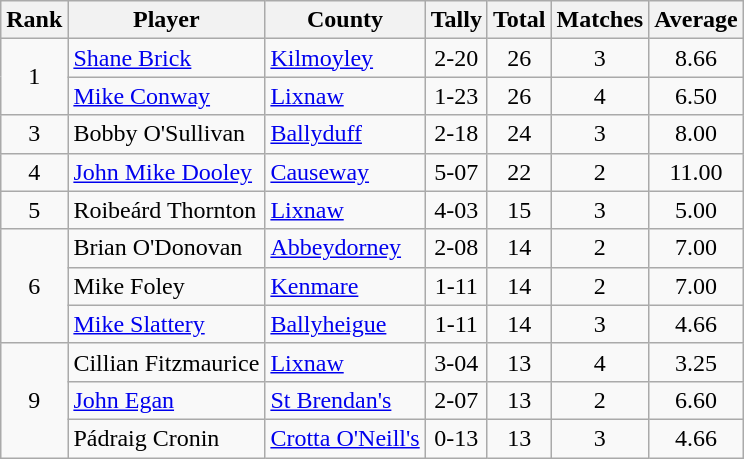<table class="wikitable">
<tr>
<th>Rank</th>
<th>Player</th>
<th>County</th>
<th>Tally</th>
<th>Total</th>
<th>Matches</th>
<th>Average</th>
</tr>
<tr>
<td rowspan=2 align=center>1</td>
<td><a href='#'>Shane Brick</a></td>
<td><a href='#'>Kilmoyley</a></td>
<td align=center>2-20</td>
<td align=center>26</td>
<td align=center>3</td>
<td align=center>8.66</td>
</tr>
<tr>
<td><a href='#'>Mike Conway</a></td>
<td><a href='#'>Lixnaw</a></td>
<td align=center>1-23</td>
<td align=center>26</td>
<td align=center>4</td>
<td align=center>6.50</td>
</tr>
<tr>
<td rowspan=1 align=center>3</td>
<td>Bobby O'Sullivan</td>
<td><a href='#'>Ballyduff</a></td>
<td align=center>2-18</td>
<td align=center>24</td>
<td align=center>3</td>
<td align=center>8.00</td>
</tr>
<tr>
<td rowspan=1 align=center>4</td>
<td><a href='#'>John Mike Dooley</a></td>
<td><a href='#'>Causeway</a></td>
<td align=center>5-07</td>
<td align=center>22</td>
<td align=center>2</td>
<td align=center>11.00</td>
</tr>
<tr>
<td rowspan=1 align=center>5</td>
<td>Roibeárd Thornton</td>
<td><a href='#'>Lixnaw</a></td>
<td align=center>4-03</td>
<td align=center>15</td>
<td align=center>3</td>
<td align=center>5.00</td>
</tr>
<tr>
<td rowspan=3 align=center>6</td>
<td>Brian O'Donovan</td>
<td><a href='#'>Abbeydorney</a></td>
<td align=center>2-08</td>
<td align=center>14</td>
<td align=center>2</td>
<td align=center>7.00</td>
</tr>
<tr>
<td>Mike Foley</td>
<td><a href='#'>Kenmare</a></td>
<td align=center>1-11</td>
<td align=center>14</td>
<td align=center>2</td>
<td align=center>7.00</td>
</tr>
<tr>
<td><a href='#'>Mike Slattery</a></td>
<td><a href='#'>Ballyheigue</a></td>
<td align=center>1-11</td>
<td align=center>14</td>
<td align=center>3</td>
<td align=center>4.66</td>
</tr>
<tr>
<td rowspan=3 align=center>9</td>
<td>Cillian Fitzmaurice</td>
<td><a href='#'>Lixnaw</a></td>
<td align=center>3-04</td>
<td align=center>13</td>
<td align=center>4</td>
<td align=center>3.25</td>
</tr>
<tr>
<td><a href='#'>John Egan</a></td>
<td><a href='#'>St Brendan's</a></td>
<td align=center>2-07</td>
<td align=center>13</td>
<td align=center>2</td>
<td align=center>6.60</td>
</tr>
<tr>
<td>Pádraig Cronin</td>
<td><a href='#'>Crotta O'Neill's</a></td>
<td align=center>0-13</td>
<td align=center>13</td>
<td align=center>3</td>
<td align=center>4.66</td>
</tr>
</table>
